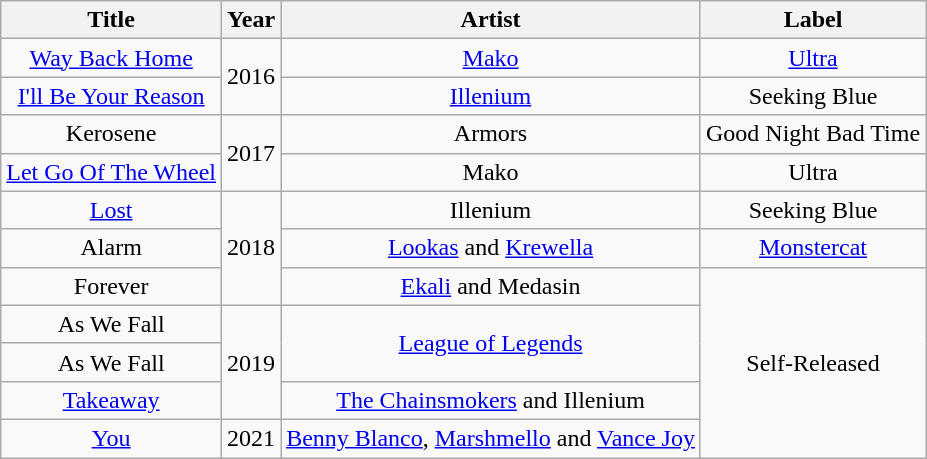<table class="wikitable plainrowheaders" style="text-align:center;">
<tr>
<th scope="col">Title</th>
<th scope="col">Year</th>
<th scope="col">Artist</th>
<th scope="col">Label</th>
</tr>
<tr>
<td><a href='#'>Way Back Home</a></td>
<td rowspan="2">2016</td>
<td><a href='#'>Mako</a></td>
<td><a href='#'>Ultra</a></td>
</tr>
<tr>
<td><a href='#'>I'll Be Your Reason</a></td>
<td><a href='#'>Illenium</a></td>
<td>Seeking Blue</td>
</tr>
<tr>
<td>Kerosene</td>
<td rowspan="2">2017</td>
<td>Armors</td>
<td>Good Night Bad Time</td>
</tr>
<tr>
<td><a href='#'>Let Go Of The Wheel</a></td>
<td>Mako</td>
<td>Ultra</td>
</tr>
<tr>
<td><a href='#'>Lost</a></td>
<td rowspan="3">2018</td>
<td>Illenium</td>
<td>Seeking Blue</td>
</tr>
<tr>
<td>Alarm</td>
<td><a href='#'>Lookas</a> and <a href='#'>Krewella</a></td>
<td><a href='#'>Monstercat</a></td>
</tr>
<tr>
<td>Forever </td>
<td><a href='#'>Ekali</a> and Medasin</td>
<td rowspan="5">Self-Released</td>
</tr>
<tr>
<td>As We Fall</td>
<td rowspan="3">2019</td>
<td rowspan="2"><a href='#'>League of Legends</a></td>
</tr>
<tr>
<td>As We Fall </td>
</tr>
<tr>
<td><a href='#'>Takeaway</a> </td>
<td><a href='#'>The Chainsmokers</a> and Illenium</td>
</tr>
<tr>
<td><a href='#'>You</a></td>
<td rowspan="1">2021</td>
<td><a href='#'>Benny Blanco</a>, <a href='#'>Marshmello</a> and <a href='#'>Vance Joy</a></td>
</tr>
</table>
